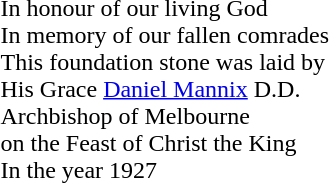<table>
<tr>
<td rowspan=2></td>
<td></td>
</tr>
<tr>
<td></td>
<td>In honour of our living God<br>In memory of our fallen comrades<br>This foundation stone was laid by<br>His Grace <a href='#'>Daniel Mannix</a> D.D.<br>Archbishop of Melbourne<br>on the Feast of Christ the King<br>In the year 1927</td>
</tr>
</table>
